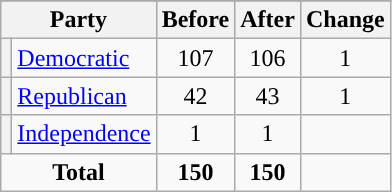<table class="wikitable" style="text-align:center;">
<tr>
</tr>
<tr>
<th colspan=2>Party</th>
<th>Before</th>
<th>After</th>
<th>Change</th>
</tr>
<tr>
<th style="background-color:"></th>
<td style="text-align:left;"><a href='#'>Democratic</a></td>
<td>107</td>
<td>106</td>
<td> 1</td>
</tr>
<tr>
<th style="background-color:"></th>
<td style="text-align:left;"><a href='#'>Republican</a></td>
<td>42</td>
<td>43</td>
<td> 1</td>
</tr>
<tr>
<th style="background-color:"></th>
<td style="text-align:left;"><a href='#'>Independence</a></td>
<td>1</td>
<td>1</td>
<td></td>
</tr>
<tr>
<td colspan=2><strong>Total</strong></td>
<td><strong>150</strong></td>
<td><strong>150</strong></td>
<td></td>
</tr>
</table>
